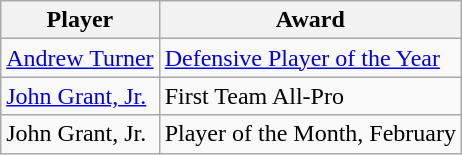<table class="wikitable">
<tr>
<th>Player</th>
<th>Award</th>
</tr>
<tr>
<td><a href='#'>Andrew Turner</a></td>
<td><a href='#'>Defensive Player of the Year</a></td>
</tr>
<tr>
<td><a href='#'>John Grant, Jr.</a></td>
<td>First Team All-Pro</td>
</tr>
<tr>
<td>John Grant, Jr.</td>
<td>Player of the Month, February</td>
</tr>
</table>
